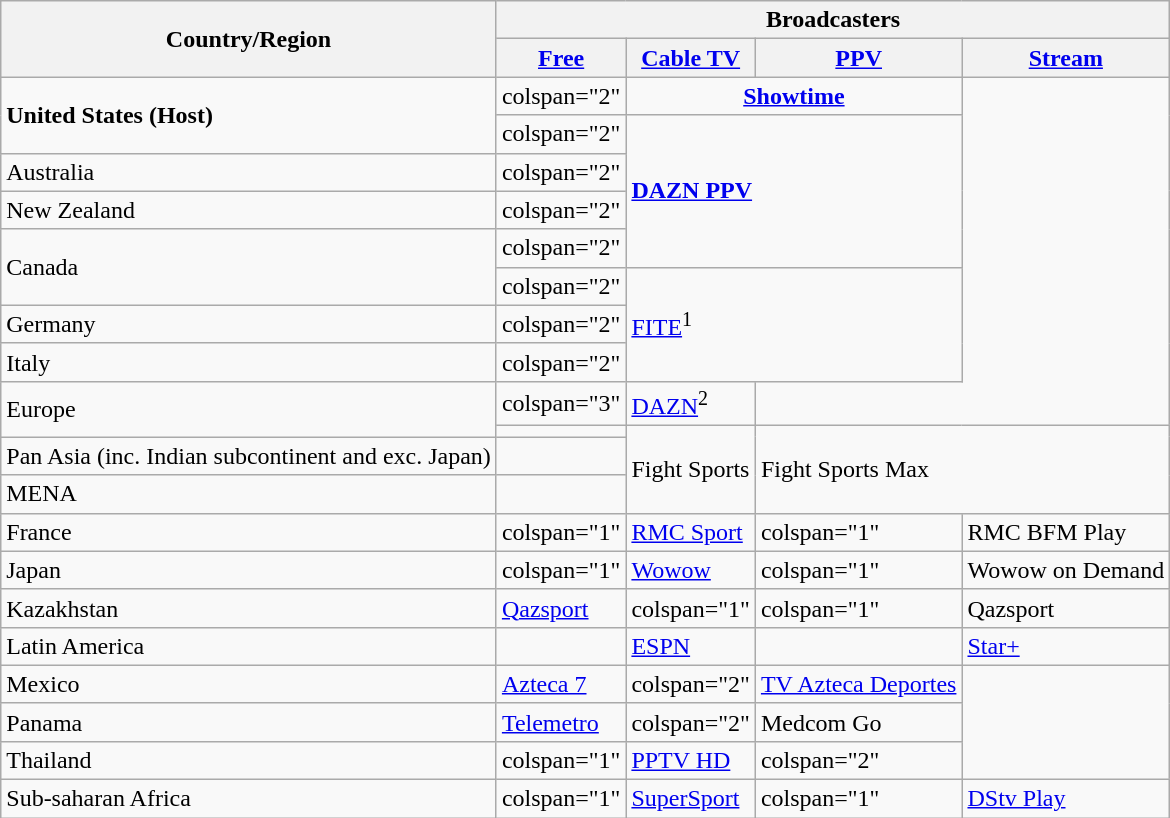<table class="wikitable">
<tr>
<th rowspan="2">Country/Region</th>
<th colspan="4">Broadcasters</th>
</tr>
<tr>
<th><a href='#'>Free</a></th>
<th><a href='#'>Cable TV</a></th>
<th><a href='#'>PPV</a></th>
<th><a href='#'>Stream</a></th>
</tr>
<tr>
<td rowspan="2"><strong>United States (Host)</strong></td>
<td>colspan="2" </td>
<td colspan="2" align="center"><strong><a href='#'>Showtime</a></strong></td>
</tr>
<tr>
<td>colspan="2" </td>
<td colspan="2" rowspan="4"><a href='#'><strong>DAZN PPV</strong></a></td>
</tr>
<tr>
<td>Australia</td>
<td>colspan="2" </td>
</tr>
<tr>
<td>New Zealand</td>
<td>colspan="2" </td>
</tr>
<tr>
<td rowspan="2">Canada</td>
<td>colspan="2" </td>
</tr>
<tr>
<td>colspan="2" </td>
<td colspan="2" rowspan="3"><a href='#'>FITE</a><sup>1</sup></td>
</tr>
<tr>
<td>Germany</td>
<td>colspan="2" </td>
</tr>
<tr>
<td>Italy</td>
<td>colspan="2" </td>
</tr>
<tr>
<td rowspan="2">Europe</td>
<td>colspan="3" </td>
<td><a href='#'>DAZN</a><sup>2</sup></td>
</tr>
<tr>
<td></td>
<td rowspan="3">Fight Sports</td>
<td colspan="2" rowspan="3">Fight Sports Max</td>
</tr>
<tr>
<td>Pan Asia (inc. Indian subcontinent and exc. Japan)</td>
<td></td>
</tr>
<tr>
<td>MENA</td>
<td></td>
</tr>
<tr>
<td>France</td>
<td>colspan="1" </td>
<td><a href='#'>RMC Sport</a></td>
<td>colspan="1" </td>
<td>RMC BFM Play</td>
</tr>
<tr>
<td>Japan</td>
<td>colspan="1" </td>
<td><a href='#'>Wowow</a></td>
<td>colspan="1" </td>
<td colspan="1">Wowow on Demand</td>
</tr>
<tr>
<td>Kazakhstan</td>
<td><a href='#'>Qazsport</a></td>
<td>colspan="1" </td>
<td>colspan="1" </td>
<td colspan="1">Qazsport</td>
</tr>
<tr>
<td>Latin America</td>
<td></td>
<td><a href='#'>ESPN</a></td>
<td></td>
<td><a href='#'>Star+</a></td>
</tr>
<tr>
<td>Mexico</td>
<td><a href='#'>Azteca 7</a></td>
<td>colspan="2" </td>
<td><a href='#'>TV Azteca Deportes</a></td>
</tr>
<tr>
<td>Panama</td>
<td><a href='#'>Telemetro</a></td>
<td>colspan="2" </td>
<td>Medcom Go</td>
</tr>
<tr>
<td>Thailand</td>
<td>colspan="1" </td>
<td><a href='#'>PPTV HD</a></td>
<td>colspan="2" </td>
</tr>
<tr>
<td>Sub-saharan Africa</td>
<td>colspan="1" </td>
<td><a href='#'>SuperSport</a></td>
<td>colspan="1" </td>
<td><a href='#'>DStv Play</a></td>
</tr>
</table>
